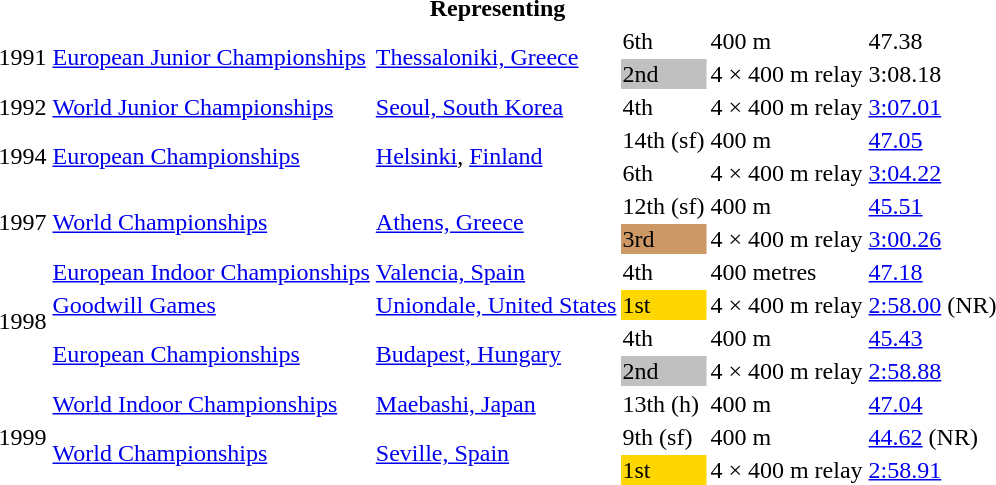<table>
<tr>
<th colspan="6">Representing </th>
</tr>
<tr>
<td rowspan=2>1991</td>
<td rowspan=2><a href='#'>European Junior Championships</a></td>
<td rowspan=2><a href='#'>Thessaloniki, Greece</a></td>
<td>6th</td>
<td>400 m</td>
<td>47.38</td>
</tr>
<tr>
<td bgcolor=silver>2nd</td>
<td>4 × 400 m relay</td>
<td>3:08.18</td>
</tr>
<tr>
<td>1992</td>
<td><a href='#'>World Junior Championships</a></td>
<td><a href='#'>Seoul, South Korea</a></td>
<td>4th</td>
<td>4 × 400 m relay</td>
<td><a href='#'>3:07.01</a></td>
</tr>
<tr>
<td rowspan=2>1994</td>
<td rowspan=2><a href='#'>European Championships</a></td>
<td rowspan=2><a href='#'>Helsinki</a>, <a href='#'>Finland</a></td>
<td>14th (sf)</td>
<td>400 m</td>
<td><a href='#'>47.05</a></td>
</tr>
<tr>
<td>6th</td>
<td>4 × 400 m relay</td>
<td><a href='#'>3:04.22</a></td>
</tr>
<tr>
<td rowspan=2>1997</td>
<td rowspan=2><a href='#'>World Championships</a></td>
<td rowspan=2><a href='#'>Athens, Greece</a></td>
<td>12th (sf)</td>
<td>400 m</td>
<td><a href='#'>45.51</a></td>
</tr>
<tr>
<td bgcolor=cc9966>3rd</td>
<td>4 × 400 m relay</td>
<td><a href='#'>3:00.26</a></td>
</tr>
<tr>
<td rowspan=4>1998</td>
<td><a href='#'>European Indoor Championships</a></td>
<td><a href='#'>Valencia, Spain</a></td>
<td>4th</td>
<td>400 metres</td>
<td><a href='#'>47.18</a></td>
</tr>
<tr>
<td><a href='#'>Goodwill Games</a></td>
<td><a href='#'>Uniondale, United States</a></td>
<td bgcolor=gold>1st</td>
<td>4 × 400 m relay</td>
<td><a href='#'>2:58.00</a> (NR)</td>
</tr>
<tr>
<td rowspan=2><a href='#'>European Championships</a></td>
<td rowspan=2><a href='#'>Budapest, Hungary</a></td>
<td>4th</td>
<td>400 m</td>
<td><a href='#'>45.43</a></td>
</tr>
<tr>
<td bgcolor=silver>2nd</td>
<td>4 × 400 m relay</td>
<td><a href='#'>2:58.88</a></td>
</tr>
<tr>
<td rowspan=3>1999</td>
<td><a href='#'>World Indoor Championships</a></td>
<td><a href='#'>Maebashi, Japan</a></td>
<td>13th (h)</td>
<td>400 m</td>
<td><a href='#'>47.04</a></td>
</tr>
<tr>
<td rowspan=2><a href='#'>World Championships</a></td>
<td rowspan=2><a href='#'>Seville, Spain</a></td>
<td>9th (sf)</td>
<td>400 m</td>
<td><a href='#'>44.62</a> (NR)</td>
</tr>
<tr>
<td bgcolor=gold>1st</td>
<td>4 × 400 m relay</td>
<td><a href='#'>2:58.91</a></td>
</tr>
</table>
